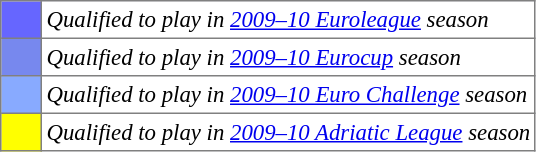<table bgcolor="#f7f8ff" cellpadding="3" cellspacing="0" border="1" style="font-size: 95%; border: gray solid 1px; border-collapse: collapse;text-align:center;">
<tr>
<td style="background: #6666ff;" width="20"></td>
<td bgcolor="#ffffff" align="left"><em>Qualified to play in <a href='#'>2009–10 Euroleague</a> season</em></td>
</tr>
<tr>
<td style="background: #7788ee;" width="20"></td>
<td bgcolor="#ffffff" align="left"><em>Qualified to play in <a href='#'>2009–10 Eurocup</a> season</em></td>
</tr>
<tr>
<td style="background: #88aaff;" width="20"></td>
<td bgcolor="#ffffff" align="left"><em>Qualified to play in <a href='#'>2009–10 Euro Challenge</a> season</em></td>
</tr>
<tr>
<td style="background: yellow" width="20"></td>
<td bgcolor="#ffffff" align="left"><em>Qualified to play in <a href='#'>2009–10 Adriatic League</a> season</em></td>
</tr>
</table>
